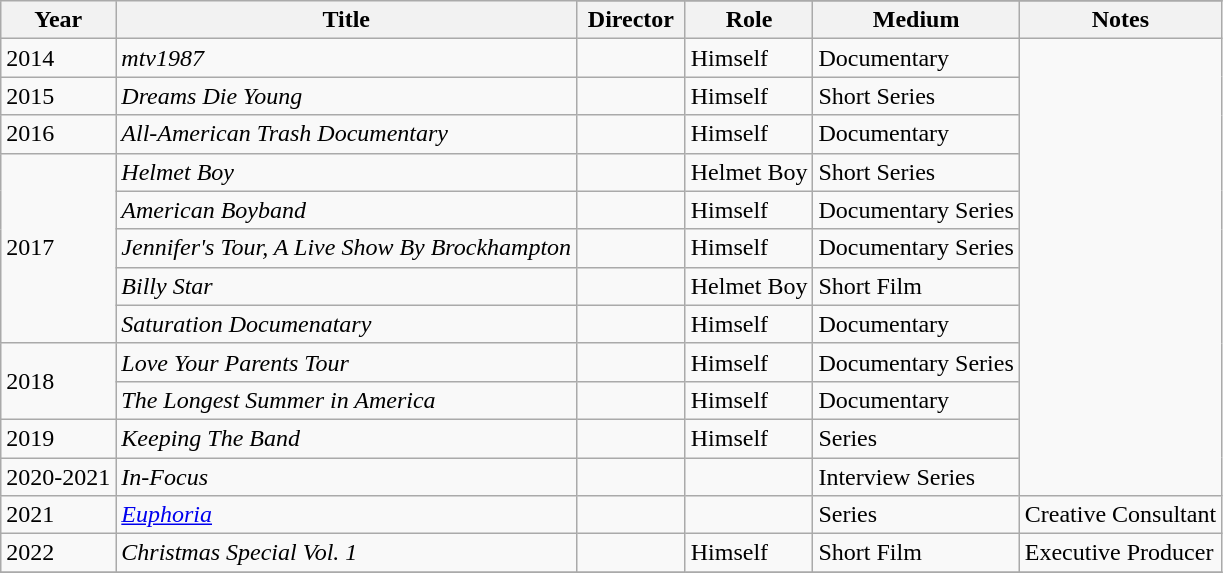<table class="wikitable">
<tr>
<th rowspan="2">Year</th>
<th rowspan="2">Title</th>
</tr>
<tr>
<th style="width:65px;">Director</th>
<th>Role</th>
<th>Medium</th>
<th>Notes</th>
</tr>
<tr>
<td>2014</td>
<td><em>mtv1987</em></td>
<td></td>
<td>Himself</td>
<td>Documentary</td>
<td rowspan="12"></td>
</tr>
<tr>
<td>2015</td>
<td><em>Dreams Die Young</em></td>
<td></td>
<td>Himself</td>
<td>Short Series</td>
</tr>
<tr>
<td>2016</td>
<td><em>All-American Trash Documentary</em></td>
<td></td>
<td>Himself</td>
<td>Documentary</td>
</tr>
<tr>
<td rowspan="5">2017</td>
<td><em>Helmet Boy</em></td>
<td></td>
<td>Helmet Boy</td>
<td>Short Series</td>
</tr>
<tr>
<td><em>American Boyband</em></td>
<td></td>
<td>Himself</td>
<td>Documentary Series</td>
</tr>
<tr>
<td><em>Jennifer's Tour, A Live Show By Brockhampton</em></td>
<td></td>
<td>Himself</td>
<td>Documentary Series</td>
</tr>
<tr>
<td><em>Billy Star</em></td>
<td></td>
<td>Helmet Boy</td>
<td>Short Film</td>
</tr>
<tr>
<td><em>Saturation Documenatary</em></td>
<td></td>
<td>Himself</td>
<td>Documentary</td>
</tr>
<tr>
<td rowspan="2">2018</td>
<td><em>Love Your Parents Tour</em></td>
<td></td>
<td>Himself</td>
<td>Documentary Series</td>
</tr>
<tr>
<td><em>The Longest Summer in America</em></td>
<td></td>
<td>Himself</td>
<td>Documentary</td>
</tr>
<tr>
<td>2019</td>
<td><em>Keeping The Band</em></td>
<td></td>
<td>Himself</td>
<td>Series</td>
</tr>
<tr>
<td>2020-2021</td>
<td><em>In-Focus</em></td>
<td></td>
<td></td>
<td>Interview Series</td>
</tr>
<tr>
<td>2021</td>
<td><em> <a href='#'>Euphoria</a></em></td>
<td></td>
<td></td>
<td>Series</td>
<td>Creative Consultant</td>
</tr>
<tr>
<td>2022</td>
<td><em>Christmas Special Vol. 1</em></td>
<td></td>
<td>Himself</td>
<td>Short Film</td>
<td>Executive Producer</td>
</tr>
<tr>
</tr>
</table>
